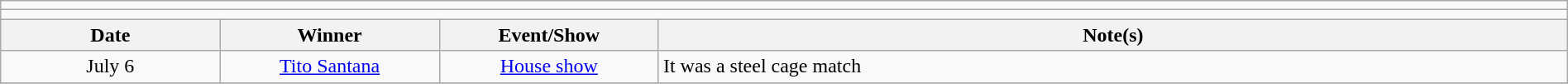<table class="wikitable" style="text-align:center; width:100%;">
<tr>
<td colspan="5"></td>
</tr>
<tr>
<td colspan="5"><strong></strong></td>
</tr>
<tr>
<th width="14%">Date</th>
<th width="14%">Winner</th>
<th width="14%">Event/Show</th>
<th width="58%">Note(s)</th>
</tr>
<tr>
<td>July 6</td>
<td><a href='#'>Tito Santana</a></td>
<td><a href='#'>House show</a></td>
<td align=left>It was a steel cage match</td>
</tr>
<tr>
</tr>
</table>
